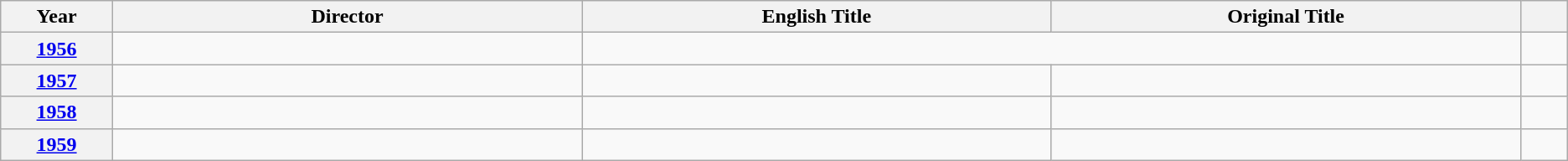<table class="wikitable unsortable">
<tr>
<th scope="col" style="width:2%;">Year</th>
<th scope="col" style="width:10%;">Director</th>
<th scope="col" style="width:10%;">English Title</th>
<th scope="col" style="width:10%;">Original Title</th>
<th scope="col" style="width:1%;" class="unsortable"></th>
</tr>
<tr>
<th style="text-align:center;"><a href='#'>1956</a></th>
<td> </td>
<td colspan="2"></td>
<td></td>
</tr>
<tr>
<th style="text-align:center;"><a href='#'>1957</a></th>
<td> </td>
<td></td>
<td></td>
<td></td>
</tr>
<tr>
<th style="text-align:center;"><a href='#'>1958</a></th>
<td> </td>
<td></td>
<td></td>
<td></td>
</tr>
<tr>
<th style="text-align:center;"><a href='#'>1959</a></th>
<td> </td>
<td></td>
<td></td>
<td style="text-align:center;"></td>
</tr>
</table>
